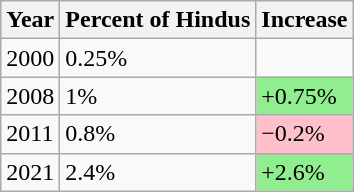<table class="wikitable">
<tr>
<th>Year</th>
<th>Percent of Hindus</th>
<th>Increase</th>
</tr>
<tr>
<td>2000</td>
<td>0.25%</td>
<td></td>
</tr>
<tr>
<td>2008</td>
<td>1%</td>
<td style="background: lightgreen">+0.75%</td>
</tr>
<tr>
<td>2011</td>
<td>0.8%</td>
<td style="background:pink">−0.2%</td>
</tr>
<tr>
<td>2021</td>
<td>2.4%</td>
<td style="background: lightgreen">+2.6%</td>
</tr>
</table>
